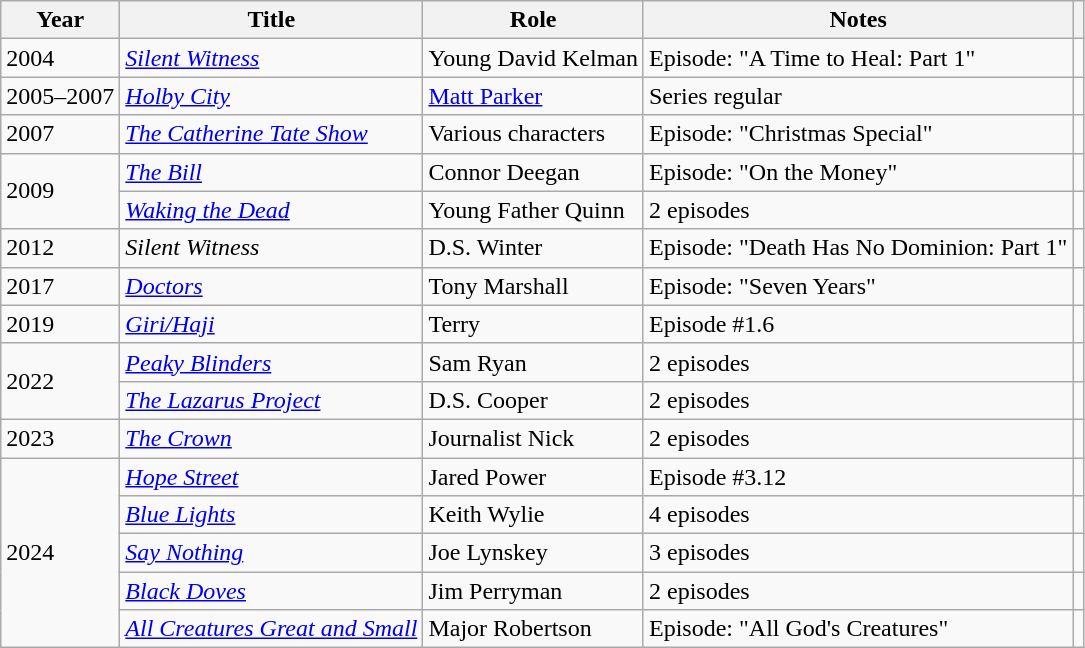<table class="wikitable sortable">
<tr>
<th>Year</th>
<th>Title</th>
<th>Role</th>
<th class="unsortable">Notes</th>
<th class="unsortable"></th>
</tr>
<tr>
<td>2004</td>
<td><em><a href='#'>Silent Witness</a></em></td>
<td>Young David Kelman</td>
<td>Episode: "A Time to Heal: Part 1"</td>
<td></td>
</tr>
<tr>
<td>2005–2007</td>
<td><em><a href='#'>Holby City</a></em></td>
<td><a href='#'>Matt Parker</a></td>
<td>Series regular</td>
<td></td>
</tr>
<tr>
<td>2007</td>
<td><em><a href='#'>The Catherine Tate Show</a></em></td>
<td>Various characters</td>
<td>Episode: "Christmas Special"</td>
<td></td>
</tr>
<tr>
<td rowspan="2">2009</td>
<td><em><a href='#'>The Bill</a></em></td>
<td>Connor Deegan</td>
<td>Episode: "On the Money"</td>
<td></td>
</tr>
<tr>
<td><em><a href='#'>Waking the Dead</a></em></td>
<td>Young Father Quinn</td>
<td>2 episodes</td>
<td></td>
</tr>
<tr>
<td>2012</td>
<td><em>Silent Witness</em></td>
<td>D.S. Winter</td>
<td>Episode: "Death Has No Dominion: Part 1"</td>
<td></td>
</tr>
<tr>
<td>2017</td>
<td><em><a href='#'>Doctors</a></em></td>
<td>Tony Marshall</td>
<td>Episode: "Seven Years"</td>
<td></td>
</tr>
<tr>
<td>2019</td>
<td><em><a href='#'>Giri/Haji</a></em></td>
<td>Terry</td>
<td>Episode #1.6</td>
<td></td>
</tr>
<tr>
<td rowspan="2">2022</td>
<td><em><a href='#'>Peaky Blinders</a></em></td>
<td>Sam Ryan</td>
<td>2 episodes</td>
<td></td>
</tr>
<tr>
<td><em><a href='#'>The Lazarus Project</a></em></td>
<td>D.S. Cooper</td>
<td>2 episodes</td>
<td></td>
</tr>
<tr>
<td>2023</td>
<td><em><a href='#'>The Crown</a></em></td>
<td>Journalist Nick</td>
<td>2 episodes</td>
<td></td>
</tr>
<tr>
<td rowspan="5">2024</td>
<td><em><a href='#'>Hope Street</a></em></td>
<td>Jared Power</td>
<td>Episode #3.12</td>
<td></td>
</tr>
<tr>
<td><em><a href='#'>Blue Lights</a></em></td>
<td>Keith Wylie</td>
<td>4 episodes</td>
<td></td>
</tr>
<tr>
<td><em><a href='#'>Say Nothing</a></em></td>
<td>Joe Lynskey</td>
<td>3 episodes</td>
<td></td>
</tr>
<tr>
<td><em><a href='#'>Black Doves</a></em></td>
<td>Jim Perryman</td>
<td>2 episodes</td>
<td></td>
</tr>
<tr>
<td><em><a href='#'>All Creatures Great and Small</a></em></td>
<td>Major Robertson</td>
<td>Episode: "All God's Creatures"</td>
<td></td>
</tr>
</table>
